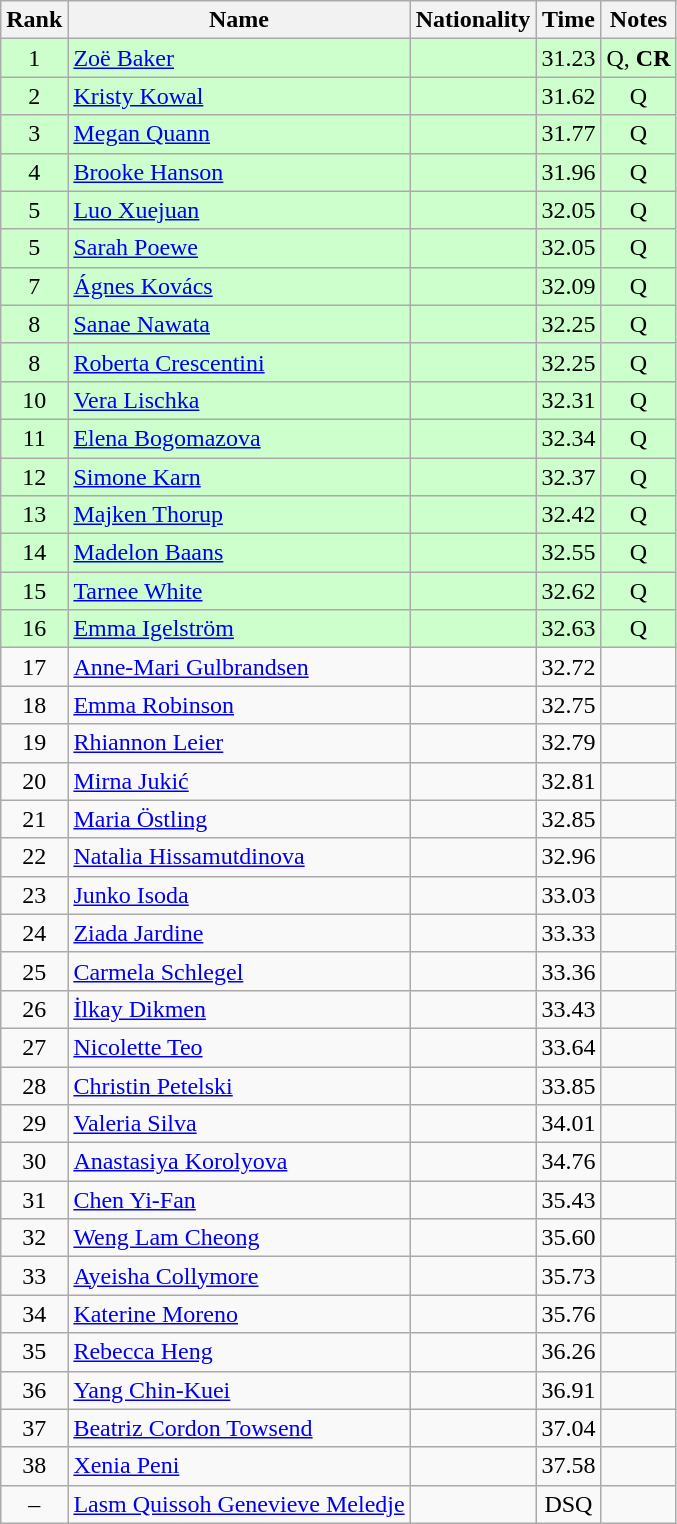<table class="wikitable sortable" style="text-align:center">
<tr>
<th>Rank</th>
<th>Name</th>
<th>Nationality</th>
<th>Time</th>
<th>Notes</th>
</tr>
<tr bgcolor=ccffcc>
<td>1</td>
<td align=left><a href='#'>Zoë Baker</a></td>
<td align=left></td>
<td>31.23</td>
<td>Q, <strong>CR</strong></td>
</tr>
<tr bgcolor=ccffcc>
<td>2</td>
<td align=left><a href='#'>Kristy Kowal</a></td>
<td align=left></td>
<td>31.62</td>
<td>Q</td>
</tr>
<tr bgcolor=ccffcc>
<td>3</td>
<td align=left><a href='#'>Megan Quann</a></td>
<td align=left></td>
<td>31.77</td>
<td>Q</td>
</tr>
<tr bgcolor=ccffcc>
<td>4</td>
<td align=left><a href='#'>Brooke Hanson</a></td>
<td align=left></td>
<td>31.96</td>
<td>Q</td>
</tr>
<tr bgcolor=ccffcc>
<td>5</td>
<td align=left><a href='#'>Luo Xuejuan</a></td>
<td align=left></td>
<td>32.05</td>
<td>Q</td>
</tr>
<tr bgcolor=ccffcc>
<td>5</td>
<td align=left><a href='#'>Sarah Poewe</a></td>
<td align=left></td>
<td>32.05</td>
<td>Q</td>
</tr>
<tr bgcolor=ccffcc>
<td>7</td>
<td align=left><a href='#'>Ágnes Kovács</a></td>
<td align=left></td>
<td>32.09</td>
<td>Q</td>
</tr>
<tr bgcolor=ccffcc>
<td>8</td>
<td align=left><a href='#'>Sanae Nawata</a></td>
<td align=left></td>
<td>32.25</td>
<td>Q</td>
</tr>
<tr bgcolor=ccffcc>
<td>8</td>
<td align=left><a href='#'>Roberta Crescentini</a></td>
<td align=left></td>
<td>32.25</td>
<td>Q</td>
</tr>
<tr bgcolor=ccffcc>
<td>10</td>
<td align=left><a href='#'>Vera Lischka</a></td>
<td align=left></td>
<td>32.31</td>
<td>Q</td>
</tr>
<tr bgcolor=ccffcc>
<td>11</td>
<td align=left><a href='#'>Elena Bogomazova</a></td>
<td align=left></td>
<td>32.34</td>
<td>Q</td>
</tr>
<tr bgcolor=ccffcc>
<td>12</td>
<td align=left><a href='#'>Simone Karn</a></td>
<td align=left></td>
<td>32.37</td>
<td>Q</td>
</tr>
<tr bgcolor=ccffcc>
<td>13</td>
<td align=left><a href='#'>Majken Thorup</a></td>
<td align=left></td>
<td>32.42</td>
<td>Q</td>
</tr>
<tr bgcolor=ccffcc>
<td>14</td>
<td align=left><a href='#'>Madelon Baans</a></td>
<td align=left></td>
<td>32.55</td>
<td>Q</td>
</tr>
<tr bgcolor=ccffcc>
<td>15</td>
<td align=left><a href='#'>Tarnee White</a></td>
<td align=left></td>
<td>32.62</td>
<td>Q</td>
</tr>
<tr bgcolor=ccffcc>
<td>16</td>
<td align=left><a href='#'>Emma Igelström</a></td>
<td align=left></td>
<td>32.63</td>
<td>Q</td>
</tr>
<tr>
<td>17</td>
<td align=left><a href='#'>Anne-Mari Gulbrandsen</a></td>
<td align=left></td>
<td>32.72</td>
<td></td>
</tr>
<tr>
<td>18</td>
<td align=left><a href='#'>Emma Robinson</a></td>
<td align=left></td>
<td>32.75</td>
<td></td>
</tr>
<tr>
<td>19</td>
<td align=left><a href='#'>Rhiannon Leier</a></td>
<td align=left></td>
<td>32.79</td>
<td></td>
</tr>
<tr>
<td>20</td>
<td align=left><a href='#'>Mirna Jukić</a></td>
<td align=left></td>
<td>32.81</td>
<td></td>
</tr>
<tr>
<td>21</td>
<td align=left><a href='#'>Maria Östling</a></td>
<td align=left></td>
<td>32.85</td>
<td></td>
</tr>
<tr>
<td>22</td>
<td align=left><a href='#'>Natalia Hissamutdinova</a></td>
<td align=left></td>
<td>32.96</td>
<td></td>
</tr>
<tr>
<td>23</td>
<td align=left><a href='#'>Junko Isoda</a></td>
<td align=left></td>
<td>33.03</td>
<td></td>
</tr>
<tr>
<td>24</td>
<td align=left><a href='#'>Ziada Jardine</a></td>
<td align=left></td>
<td>33.33</td>
<td></td>
</tr>
<tr>
<td>25</td>
<td align=left><a href='#'>Carmela Schlegel</a></td>
<td align=left></td>
<td>33.36</td>
<td></td>
</tr>
<tr>
<td>26</td>
<td align=left><a href='#'>İlkay Dikmen</a></td>
<td align=left></td>
<td>33.43</td>
<td></td>
</tr>
<tr>
<td>27</td>
<td align=left><a href='#'>Nicolette Teo</a></td>
<td align=left></td>
<td>33.64</td>
<td></td>
</tr>
<tr>
<td>28</td>
<td align=left><a href='#'>Christin Petelski</a></td>
<td align=left></td>
<td>33.85</td>
<td></td>
</tr>
<tr>
<td>29</td>
<td align=left><a href='#'>Valeria Silva</a></td>
<td align=left></td>
<td>34.01</td>
<td></td>
</tr>
<tr>
<td>30</td>
<td align=left><a href='#'>Anastasiya Korolyova</a></td>
<td align=left></td>
<td>34.76</td>
<td></td>
</tr>
<tr>
<td>31</td>
<td align=left><a href='#'>Chen Yi-Fan</a></td>
<td align=left></td>
<td>35.43</td>
<td></td>
</tr>
<tr>
<td>32</td>
<td align=left><a href='#'>Weng Lam Cheong</a></td>
<td align=left></td>
<td>35.60</td>
<td></td>
</tr>
<tr>
<td>33</td>
<td align=left><a href='#'>Ayeisha Collymore</a></td>
<td align=left></td>
<td>35.73</td>
<td></td>
</tr>
<tr>
<td>34</td>
<td align=left><a href='#'>Katerine Moreno</a></td>
<td align=left></td>
<td>35.76</td>
<td></td>
</tr>
<tr>
<td>35</td>
<td align=left><a href='#'>Rebecca Heng</a></td>
<td align=left></td>
<td>36.26</td>
<td></td>
</tr>
<tr>
<td>36</td>
<td align=left><a href='#'>Yang Chin-Kuei</a></td>
<td align=left></td>
<td>36.91</td>
<td></td>
</tr>
<tr>
<td>37</td>
<td align=left><a href='#'>Beatriz Cordon Towsend</a></td>
<td align=left></td>
<td>37.04</td>
<td></td>
</tr>
<tr>
<td>38</td>
<td align=left><a href='#'>Xenia Peni</a></td>
<td align=left></td>
<td>37.58</td>
<td></td>
</tr>
<tr>
<td>–</td>
<td align=left><a href='#'>Lasm Quissoh Genevieve Meledje</a></td>
<td align=left></td>
<td>DSQ</td>
<td></td>
</tr>
</table>
